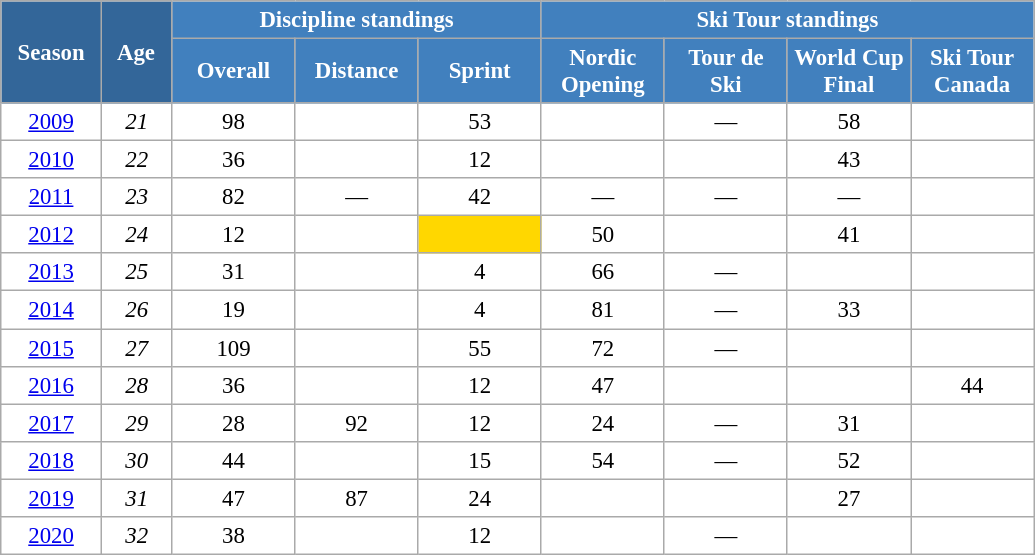<table class="wikitable" style="font-size:95%; text-align:center; border:grey solid 1px; border-collapse:collapse; background:#ffffff;">
<tr>
<th style="background-color:#369; color:white; width:60px;" rowspan="2"> Season </th>
<th style="background-color:#369; color:white; width:40px;" rowspan="2"> Age </th>
<th style="background-color:#4180be; color:white;" colspan="3">Discipline standings</th>
<th style="background-color:#4180be; color:white;" colspan="4">Ski Tour standings</th>
</tr>
<tr>
<th style="background-color:#4180be; color:white; width:75px;">Overall</th>
<th style="background-color:#4180be; color:white; width:75px;">Distance</th>
<th style="background-color:#4180be; color:white; width:75px;">Sprint</th>
<th style="background-color:#4180be; color:white; width:75px;">Nordic<br>Opening</th>
<th style="background-color:#4180be; color:white; width:75px;">Tour de<br>Ski</th>
<th style="background-color:#4180be; color:white; width:75px;">World Cup<br>Final</th>
<th style="background-color:#4180be; color:white; width:75px;">Ski Tour<br>Canada</th>
</tr>
<tr>
<td><a href='#'>2009</a></td>
<td><em>21</em></td>
<td>98</td>
<td></td>
<td>53</td>
<td></td>
<td>—</td>
<td>58</td>
<td></td>
</tr>
<tr>
<td><a href='#'>2010</a></td>
<td><em>22</em></td>
<td>36</td>
<td></td>
<td>12</td>
<td></td>
<td></td>
<td>43</td>
<td></td>
</tr>
<tr>
<td><a href='#'>2011</a></td>
<td><em>23</em></td>
<td>82</td>
<td>—</td>
<td>42</td>
<td>—</td>
<td>—</td>
<td>—</td>
<td></td>
</tr>
<tr>
<td><a href='#'>2012</a></td>
<td><em>24</em></td>
<td>12</td>
<td></td>
<td style="background:gold;"></td>
<td>50</td>
<td></td>
<td>41</td>
<td></td>
</tr>
<tr>
<td><a href='#'>2013</a></td>
<td><em>25</em></td>
<td>31</td>
<td></td>
<td>4</td>
<td>66</td>
<td>—</td>
<td></td>
<td></td>
</tr>
<tr>
<td><a href='#'>2014</a></td>
<td><em>26</em></td>
<td>19</td>
<td></td>
<td>4</td>
<td>81</td>
<td>—</td>
<td>33</td>
<td></td>
</tr>
<tr>
<td><a href='#'>2015</a></td>
<td><em>27</em></td>
<td>109</td>
<td></td>
<td>55</td>
<td>72</td>
<td>—</td>
<td></td>
<td></td>
</tr>
<tr>
<td><a href='#'>2016</a></td>
<td><em>28</em></td>
<td>36</td>
<td></td>
<td>12</td>
<td>47</td>
<td></td>
<td></td>
<td>44</td>
</tr>
<tr>
<td><a href='#'>2017</a></td>
<td><em>29</em></td>
<td>28</td>
<td>92</td>
<td>12</td>
<td>24</td>
<td>—</td>
<td>31</td>
<td></td>
</tr>
<tr>
<td><a href='#'>2018</a></td>
<td><em>30</em></td>
<td>44</td>
<td></td>
<td>15</td>
<td>54</td>
<td>—</td>
<td>52</td>
<td></td>
</tr>
<tr>
<td><a href='#'>2019</a></td>
<td><em>31</em></td>
<td>47</td>
<td>87</td>
<td>24</td>
<td></td>
<td></td>
<td>27</td>
<td></td>
</tr>
<tr>
<td><a href='#'>2020</a></td>
<td><em>32</em></td>
<td>38</td>
<td></td>
<td>12</td>
<td></td>
<td>—</td>
<td></td>
<td></td>
</tr>
</table>
